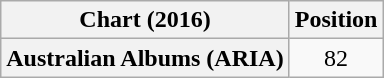<table class="wikitable plainrowheaders" style="text-align:center">
<tr>
<th scope="col">Chart (2016)</th>
<th scope="col">Position</th>
</tr>
<tr>
<th scope="row">Australian Albums (ARIA)</th>
<td>82</td>
</tr>
</table>
